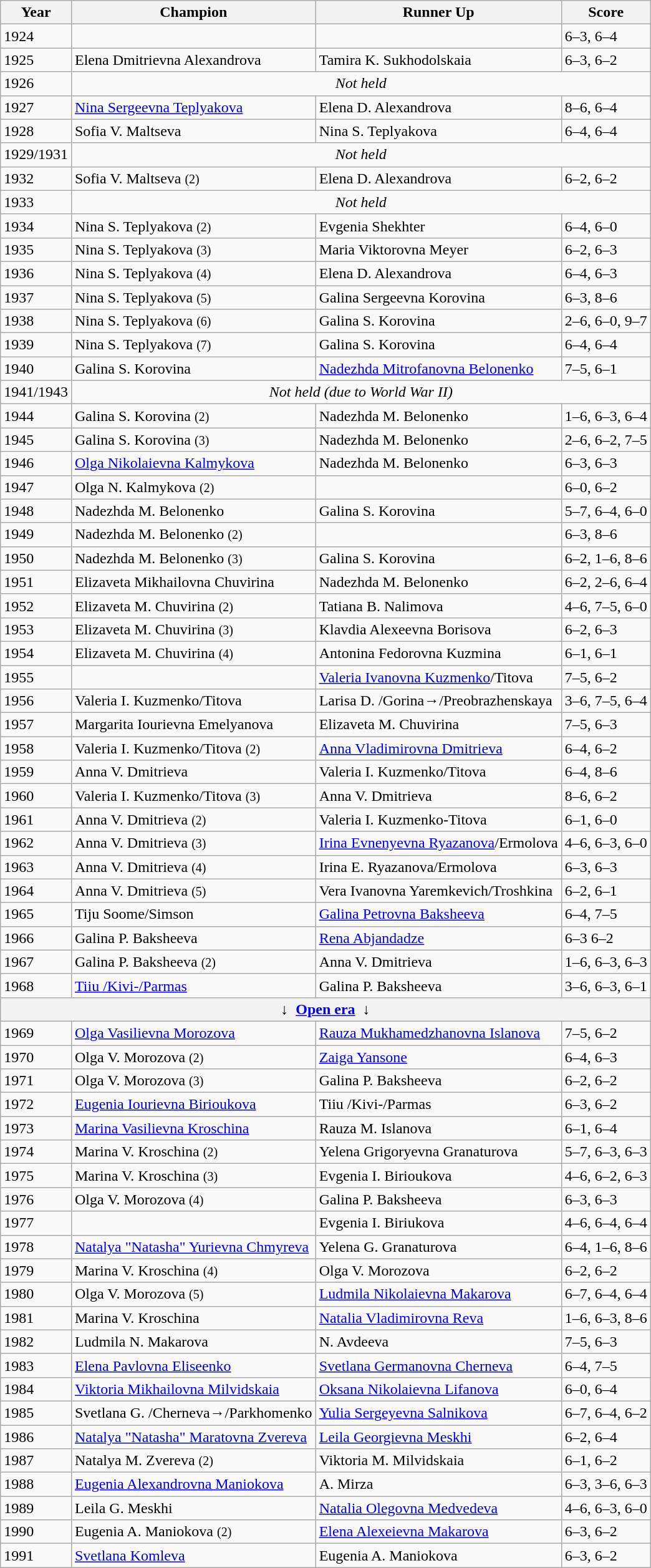<table class="sortable wikitable">
<tr>
<th>Year</th>
<th>Champion</th>
<th>Runner Up</th>
<th>Score</th>
</tr>
<tr>
<td>1924</td>
<td> </td>
<td> </td>
<td>6–3, 6–4</td>
</tr>
<tr>
<td>1925</td>
<td> Elena Dmitrievna Alexandrova</td>
<td> Tamira K. Sukhodolskaia</td>
<td>6–3, 6–2</td>
</tr>
<tr>
<td>1926</td>
<td colspan=4 align=center><em>Not held</em></td>
</tr>
<tr>
<td>1927</td>
<td> <a href='#'>Nina Sergeevna Teplyakova</a></td>
<td> Elena D. Alexandrova</td>
<td>8–6, 6–4</td>
</tr>
<tr>
<td>1928</td>
<td> Sofia V. Maltseva</td>
<td> Nina S. Teplyakova</td>
<td>6–4, 6–4</td>
</tr>
<tr>
<td>1929/1931</td>
<td colspan=4 align=center><em>Not held</em></td>
</tr>
<tr>
<td>1932</td>
<td> Sofia V. Maltseva <small>(2)</small></td>
<td> Elena D. Alexandrova</td>
<td>6–2, 6–2</td>
</tr>
<tr>
<td>1933</td>
<td colspan=4 align=center><em>Not held</em></td>
</tr>
<tr>
<td>1934</td>
<td> Nina S. Teplyakova <small>(2)</small></td>
<td> Evgenia Shekhter</td>
<td>6–4, 6–0</td>
</tr>
<tr>
<td>1935</td>
<td> Nina S. Teplyakova <small>(3)</small></td>
<td> Maria Viktorovna Meyer</td>
<td>6–2, 6–3</td>
</tr>
<tr>
<td>1936</td>
<td> Nina S. Teplyakova <small>(4)</small></td>
<td> Elena D. Alexandrova</td>
<td>6–4, 6–3</td>
</tr>
<tr>
<td>1937</td>
<td> Nina S. Teplyakova <small>(5)</small></td>
<td> Galina Sergeevna Korovina</td>
<td>6–3, 8–6</td>
</tr>
<tr>
<td>1938</td>
<td> Nina S. Teplyakova <small>(6)</small></td>
<td> Galina S. Korovina</td>
<td>2–6, 6–0, 9–7</td>
</tr>
<tr>
<td>1939</td>
<td> Nina S. Teplyakova <small>(7)</small></td>
<td> Galina S. Korovina</td>
<td>6–4, 6–4</td>
</tr>
<tr>
<td>1940</td>
<td> Galina S. Korovina</td>
<td> <a href='#'>Nadezhda Mitrofanovna Belonenko</a></td>
<td>7–5, 6–1</td>
</tr>
<tr>
<td>1941/1943</td>
<td colspan=4 align=center><em>Not held (due to World War II)</em></td>
</tr>
<tr>
<td>1944</td>
<td> Galina S. Korovina <small>(2)</small></td>
<td> Nadezhda M. Belonenko</td>
<td>1–6, 6–3, 6–4</td>
</tr>
<tr>
<td>1945</td>
<td> Galina S. Korovina <small>(3)</small></td>
<td> Nadezhda M. Belonenko</td>
<td>2–6, 6–2, 7–5</td>
</tr>
<tr>
<td>1946</td>
<td> <a href='#'>Olga Nikolaievna Kalmykova</a></td>
<td> Nadezhda M. Belonenko</td>
<td>6–3, 6–3</td>
</tr>
<tr>
<td>1947</td>
<td> Olga N. Kalmykova <small>(2)</small></td>
<td> </td>
<td>6–0, 6–2</td>
</tr>
<tr>
<td>1948</td>
<td> Nadezhda M. Belonenko</td>
<td> Galina S. Korovina</td>
<td>5–7, 6–4, 6–0</td>
</tr>
<tr>
<td>1949</td>
<td> Nadezhda M. Belonenko <small>(2)</small></td>
<td> </td>
<td>6–3, 8–6</td>
</tr>
<tr>
<td>1950</td>
<td> Nadezhda M. Belonenko <small>(3)</small></td>
<td> Galina S. Korovina</td>
<td>6–2, 1–6, 8–6</td>
</tr>
<tr>
<td>1951</td>
<td> Elizaveta Mikhailovna Chuvirina</td>
<td> Nadezhda M. Belonenko</td>
<td>6–2, 2–6, 6–4</td>
</tr>
<tr>
<td>1952</td>
<td> Elizaveta M. Chuvirina <small>(2)</small></td>
<td> Tatiana B. Nalimova</td>
<td>4–6, 7–5, 6–0</td>
</tr>
<tr>
<td>1953</td>
<td> Elizaveta M. Chuvirina <small>(3)</small></td>
<td> Klavdia Alexeevna Borisova</td>
<td>6–2, 6–3</td>
</tr>
<tr>
<td>1954</td>
<td> Elizaveta M. Chuvirina <small>(4)</small></td>
<td> Antonina Fedorovna Kuzmina</td>
<td>6–1, 6–1</td>
</tr>
<tr>
<td>1955</td>
<td> </td>
<td> <a href='#'>Valeria Ivanovna Kuzmenko</a>/Titova</td>
<td>7–5, 6–2</td>
</tr>
<tr>
<td>1956</td>
<td> Valeria I. Kuzmenko/Titova</td>
<td> Larisa D. /Gorina→/Preobrazhenskaya</td>
<td>3–6, 7–5, 6–4</td>
</tr>
<tr>
<td>1957</td>
<td> Margarita Iourievna Emelyanova</td>
<td> Elizaveta M. Chuvirina</td>
<td>7–5, 6–3</td>
</tr>
<tr>
<td>1958</td>
<td> Valeria I. Kuzmenko/Titova <small>(2)</small></td>
<td> <a href='#'>Anna Vladimirovna Dmitrieva</a></td>
<td>6–4, 6–2</td>
</tr>
<tr>
<td>1959</td>
<td> Anna V. Dmitrieva</td>
<td> Valeria I. Kuzmenko/Titova</td>
<td>6–4, 8–6</td>
</tr>
<tr>
<td>1960</td>
<td>  Valeria I. Kuzmenko/Titova <small>(3)</small></td>
<td> Anna V. Dmitrieva</td>
<td>8–6, 6–2</td>
</tr>
<tr>
<td>1961</td>
<td> Anna V. Dmitrieva <small>(2)</small></td>
<td> Valeria I. Kuzmenko-Titova</td>
<td>6–1, 6–0</td>
</tr>
<tr>
<td>1962</td>
<td> Anna V. Dmitrieva <small>(3)</small></td>
<td> <a href='#'>Irina Evnenyevna Ryazanova</a>/Ermolova</td>
<td>4–6, 6–3, 6–0</td>
</tr>
<tr>
<td>1963</td>
<td> Anna V. Dmitrieva <small>(4)</small></td>
<td> Irina E. Ryazanova/Ermolova</td>
<td>6–3, 6–3</td>
</tr>
<tr>
<td>1964</td>
<td> Anna V. Dmitrieva <small>(5)</small></td>
<td> Vera Ivanovna Yaremkevich/Troshkina</td>
<td>6–2, 6–1</td>
</tr>
<tr>
<td>1965</td>
<td> Tiju Soome/Simson</td>
<td> <a href='#'>Galina Petrovna Baksheeva</a></td>
<td>6–4, 7–5</td>
</tr>
<tr>
<td>1966</td>
<td> Galina P. Baksheeva</td>
<td> <a href='#'>Rena Abjandadze</a></td>
<td>6–3 6–2</td>
</tr>
<tr>
<td>1967</td>
<td> Galina P. Baksheeva <small>(2)</small></td>
<td> Anna V. Dmitrieva</td>
<td>1–6, 6–3, 6–3</td>
</tr>
<tr>
<td>1968</td>
<td> <a href='#'>Tiiu /Kivi-/Parmas</a></td>
<td> Galina P. Baksheeva</td>
<td>3–6, 6–3, 6–1</td>
</tr>
<tr>
<th colspan=4 align=center>↓  <a href='#'>Open era</a>  ↓</th>
</tr>
<tr>
<td>1969</td>
<td> <a href='#'>Olga Vasilievna Morozova</a></td>
<td> <a href='#'>Rauza Mukhamedzhanovna Islanova</a></td>
<td>7–5, 6–2</td>
</tr>
<tr>
<td>1970</td>
<td> Olga V. Morozova <small>(2)</small></td>
<td> <a href='#'>Zaiga Yansone</a></td>
<td>6–4, 6–3</td>
</tr>
<tr>
<td>1971</td>
<td> Olga V. Morozova <small>(3)</small></td>
<td> Galina P. Baksheeva</td>
<td>6–2, 6–2</td>
</tr>
<tr>
<td>1972</td>
<td> <a href='#'>Eugenia Iourievna Birioukova</a></td>
<td> Tiiu /Kivi-/Parmas</td>
<td>6–3, 6–2</td>
</tr>
<tr>
<td>1973</td>
<td> <a href='#'>Marina Vasilievna Kroschina</a></td>
<td> Rauza M. Islanova</td>
<td>6–1, 6–4</td>
</tr>
<tr>
<td>1974</td>
<td> Marina V. Kroschina <small>(2)</small></td>
<td> Yelena Grigoryevna Granaturova</td>
<td>5–7, 6–3, 6–3</td>
</tr>
<tr>
<td>1975</td>
<td> Marina V. Kroschina <small>(3)</small></td>
<td> Evgenia I. Birioukova</td>
<td>4–6, 6–2, 6–3</td>
</tr>
<tr>
<td>1976</td>
<td> Olga V. Morozova <small>(4)</small></td>
<td> Galina P. Baksheeva</td>
<td>6–3, 6–3</td>
</tr>
<tr>
<td>1977</td>
<td> </td>
<td> Evgenia I. Biriukova</td>
<td>4–6, 6–4, 6–4</td>
</tr>
<tr>
<td>1978</td>
<td> <a href='#'>Natalya "Natasha" Yurievna Chmyreva</a></td>
<td> Yelena G. Granaturova</td>
<td>6–4, 1–6, 8–6</td>
</tr>
<tr>
<td>1979</td>
<td> Marina V. Kroschina <small>(4)</small></td>
<td> Olga V. Morozova</td>
<td>6–2, 6–2</td>
</tr>
<tr>
<td>1980</td>
<td> Olga V. Morozova <small>(5)</small></td>
<td> <a href='#'>Ludmila Nikolaievna Makarova</a></td>
<td>6–7, 6–4, 6–4</td>
</tr>
<tr>
<td>1981</td>
<td> Marina V. Kroschina</td>
<td> <a href='#'>Natalia Vladimirovna Reva</a></td>
<td>1–6, 6–3, 8–6</td>
</tr>
<tr>
<td>1982</td>
<td> Ludmila N. Makarova</td>
<td> N. Avdeeva</td>
<td>7–5, 6–3</td>
</tr>
<tr>
<td>1983</td>
<td> <a href='#'>Elena Pavlovna Eliseenko</a></td>
<td> <a href='#'>Svetlana Germanovna Cherneva</a></td>
<td>6–4, 7–5</td>
</tr>
<tr>
<td>1984</td>
<td> <a href='#'>Viktoria Mikhailovna Milvidskaia</a></td>
<td> <a href='#'>Oksana Nikolaievna Lifanova</a></td>
<td>6–0, 6–4</td>
</tr>
<tr>
<td>1985</td>
<td> Svetlana G. /Cherneva→/Parkhomenko</td>
<td> <a href='#'>Yulia Sergeyevna Salnikova</a></td>
<td>6–7, 6–4, 6–2</td>
</tr>
<tr>
<td>1986</td>
<td> <a href='#'>Natalya "Natasha" Maratovna Zvereva</a></td>
<td> <a href='#'>Leila Georgievna Meskhi</a></td>
<td>6–2, 6–4</td>
</tr>
<tr>
<td>1987</td>
<td> Natalya M. Zvereva <small>(2)</small></td>
<td> Viktoria M. Milvidskaia</td>
<td>6–1, 6–2</td>
</tr>
<tr>
<td>1988</td>
<td> <a href='#'>Eugenia Alexandrovna Maniokova</a></td>
<td> A. Mirza</td>
<td>6–3, 3–6, 6–3</td>
</tr>
<tr>
<td>1989</td>
<td> Leila G. Meskhi</td>
<td> <a href='#'>Natalia Olegovna Medvedeva</a></td>
<td>4–6, 6–3, 6–0</td>
</tr>
<tr>
<td>1990</td>
<td> Eugenia A. Maniokova <small>(2)</small></td>
<td> <a href='#'>Elena Alexeievna Makarova</a></td>
<td>6–3, 6–2</td>
</tr>
<tr>
<td>1991</td>
<td> <a href='#'>Svetlana Komleva</a></td>
<td>  Eugenia A. Maniokova</td>
<td>6–3, 6–2</td>
</tr>
</table>
